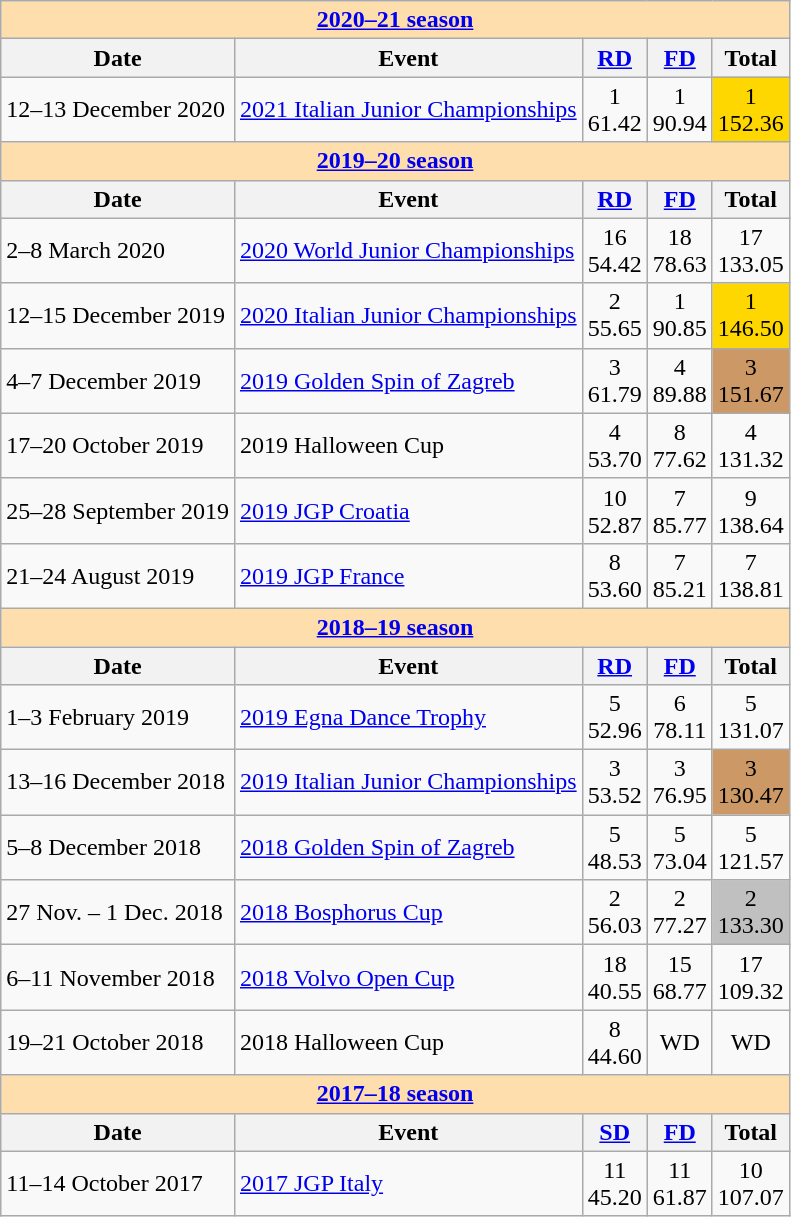<table class="wikitable">
<tr>
<th style="background-color: #ffdead;" colspan=5 align=center><a href='#'><strong>2020–21 season</strong></a></th>
</tr>
<tr>
<th>Date</th>
<th>Event</th>
<th><a href='#'>RD</a></th>
<th><a href='#'>FD</a></th>
<th>Total</th>
</tr>
<tr>
<td>12–13 December 2020</td>
<td><a href='#'>2021 Italian Junior Championships</a></td>
<td align=center>1 <br> 61.42</td>
<td align=center>1 <br> 90.94</td>
<td align=center bgcolor=gold>1 <br> 152.36</td>
</tr>
<tr>
<th style="background-color: #ffdead;" colspan=5 align=center><a href='#'><strong>2019–20 season</strong></a></th>
</tr>
<tr>
<th>Date</th>
<th>Event</th>
<th><a href='#'>RD</a></th>
<th><a href='#'>FD</a></th>
<th>Total</th>
</tr>
<tr>
<td>2–8 March 2020</td>
<td><a href='#'>2020 World Junior Championships</a></td>
<td align=center>16 <br> 54.42</td>
<td align=center>18 <br> 78.63</td>
<td align=center>17 <br> 133.05</td>
</tr>
<tr>
<td>12–15 December 2019</td>
<td><a href='#'>2020 Italian Junior Championships</a></td>
<td align=center>2 <br> 55.65</td>
<td align=center>1 <br> 90.85</td>
<td align=center bgcolor=gold>1 <br> 146.50</td>
</tr>
<tr>
<td>4–7 December 2019</td>
<td><a href='#'>2019 Golden Spin of Zagreb</a></td>
<td align=center>3 <br> 61.79</td>
<td align=center>4 <br> 89.88</td>
<td align=center bgcolor=cc9966>3 <br> 151.67</td>
</tr>
<tr>
<td>17–20 October 2019</td>
<td>2019 Halloween Cup</td>
<td align=center>4 <br> 53.70</td>
<td align=center>8 <br> 77.62</td>
<td align=center>4 <br> 131.32</td>
</tr>
<tr>
<td>25–28 September 2019</td>
<td><a href='#'>2019 JGP Croatia</a></td>
<td align=center>10 <br> 52.87</td>
<td align=center>7 <br> 85.77</td>
<td align=center>9 <br> 138.64</td>
</tr>
<tr>
<td>21–24 August 2019</td>
<td><a href='#'>2019 JGP France</a></td>
<td align=center>8 <br> 53.60</td>
<td align=center>7 <br> 85.21</td>
<td align=center>7 <br> 138.81</td>
</tr>
<tr>
<th style="background-color: #ffdead;" colspan=5 align=center><a href='#'><strong>2018–19 season</strong></a></th>
</tr>
<tr>
<th>Date</th>
<th>Event</th>
<th><a href='#'>RD</a></th>
<th><a href='#'>FD</a></th>
<th>Total</th>
</tr>
<tr>
<td>1–3 February 2019</td>
<td><a href='#'>2019 Egna Dance Trophy</a></td>
<td align=center>5 <br> 52.96</td>
<td align=center>6 <br> 78.11</td>
<td align=center>5 <br> 131.07</td>
</tr>
<tr>
<td>13–16 December 2018</td>
<td><a href='#'>2019 Italian Junior Championships</a></td>
<td align=center>3 <br> 53.52</td>
<td align=center>3 <br> 76.95</td>
<td align=center bgcolor=cc9966>3 <br> 130.47</td>
</tr>
<tr>
<td>5–8 December 2018</td>
<td><a href='#'>2018 Golden Spin of Zagreb</a></td>
<td align=center>5 <br> 48.53</td>
<td align=center>5 <br> 73.04</td>
<td align=center>5 <br> 121.57</td>
</tr>
<tr>
<td>27 Nov. – 1 Dec. 2018</td>
<td><a href='#'>2018 Bosphorus Cup</a></td>
<td align=center>2 <br> 56.03</td>
<td align=center>2 <br> 77.27</td>
<td align=center bgcolor=silver>2 <br> 133.30</td>
</tr>
<tr>
<td>6–11 November 2018</td>
<td><a href='#'>2018 Volvo Open Cup</a></td>
<td align=center>18 <br> 40.55</td>
<td align=center>15 <br> 68.77</td>
<td align=center>17 <br> 109.32</td>
</tr>
<tr>
<td>19–21 October 2018</td>
<td>2018 Halloween Cup</td>
<td align=center>8 <br> 44.60</td>
<td align=center>WD</td>
<td align=center>WD</td>
</tr>
<tr>
<th style="background-color: #ffdead;" colspan=5 align=center><a href='#'><strong>2017–18 season</strong></a></th>
</tr>
<tr>
<th>Date</th>
<th>Event</th>
<th><a href='#'>SD</a></th>
<th><a href='#'>FD</a></th>
<th>Total</th>
</tr>
<tr>
<td>11–14 October 2017</td>
<td><a href='#'>2017 JGP Italy</a></td>
<td align=center>11 <br> 45.20</td>
<td align=center>11 <br> 61.87</td>
<td align=center>10 <br> 107.07</td>
</tr>
</table>
